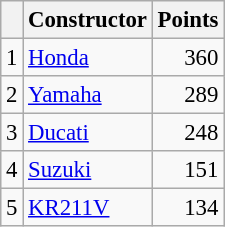<table class="wikitable" style="font-size: 95%;">
<tr>
<th></th>
<th>Constructor</th>
<th>Points</th>
</tr>
<tr>
<td align=center>1</td>
<td> <a href='#'>Honda</a></td>
<td align=right>360</td>
</tr>
<tr>
<td align=center>2</td>
<td> <a href='#'>Yamaha</a></td>
<td align=right>289</td>
</tr>
<tr>
<td align=center>3</td>
<td> <a href='#'>Ducati</a></td>
<td align=right>248</td>
</tr>
<tr>
<td align=center>4</td>
<td> <a href='#'>Suzuki</a></td>
<td align=right>151</td>
</tr>
<tr>
<td align=center>5</td>
<td> <a href='#'>KR211V</a></td>
<td align=right>134</td>
</tr>
</table>
